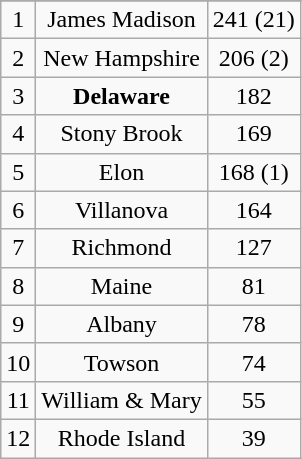<table class="wikitable">
<tr style="text-align:center;">
</tr>
<tr style="text-align:center;">
<td>1</td>
<td>James Madison</td>
<td>241 (21)</td>
</tr>
<tr style="text-align:center;">
<td>2</td>
<td>New Hampshire</td>
<td>206 (2)</td>
</tr>
<tr style="text-align:center;">
<td>3</td>
<td><strong>Delaware</strong></td>
<td>182</td>
</tr>
<tr style="text-align:center;">
<td>4</td>
<td>Stony Brook</td>
<td>169</td>
</tr>
<tr style="text-align:center;">
<td>5</td>
<td>Elon</td>
<td>168 (1)</td>
</tr>
<tr style="text-align:center;">
<td>6</td>
<td>Villanova</td>
<td>164</td>
</tr>
<tr style="text-align:center;">
<td>7</td>
<td>Richmond</td>
<td>127</td>
</tr>
<tr style="text-align:center;">
<td>8</td>
<td>Maine</td>
<td>81</td>
</tr>
<tr style="text-align:center;">
<td>9</td>
<td>Albany</td>
<td>78</td>
</tr>
<tr style="text-align:center;">
<td>10</td>
<td>Towson</td>
<td>74</td>
</tr>
<tr style="text-align:center;">
<td>11</td>
<td>William & Mary</td>
<td>55</td>
</tr>
<tr style="text-align:center;">
<td>12</td>
<td>Rhode Island</td>
<td>39</td>
</tr>
</table>
